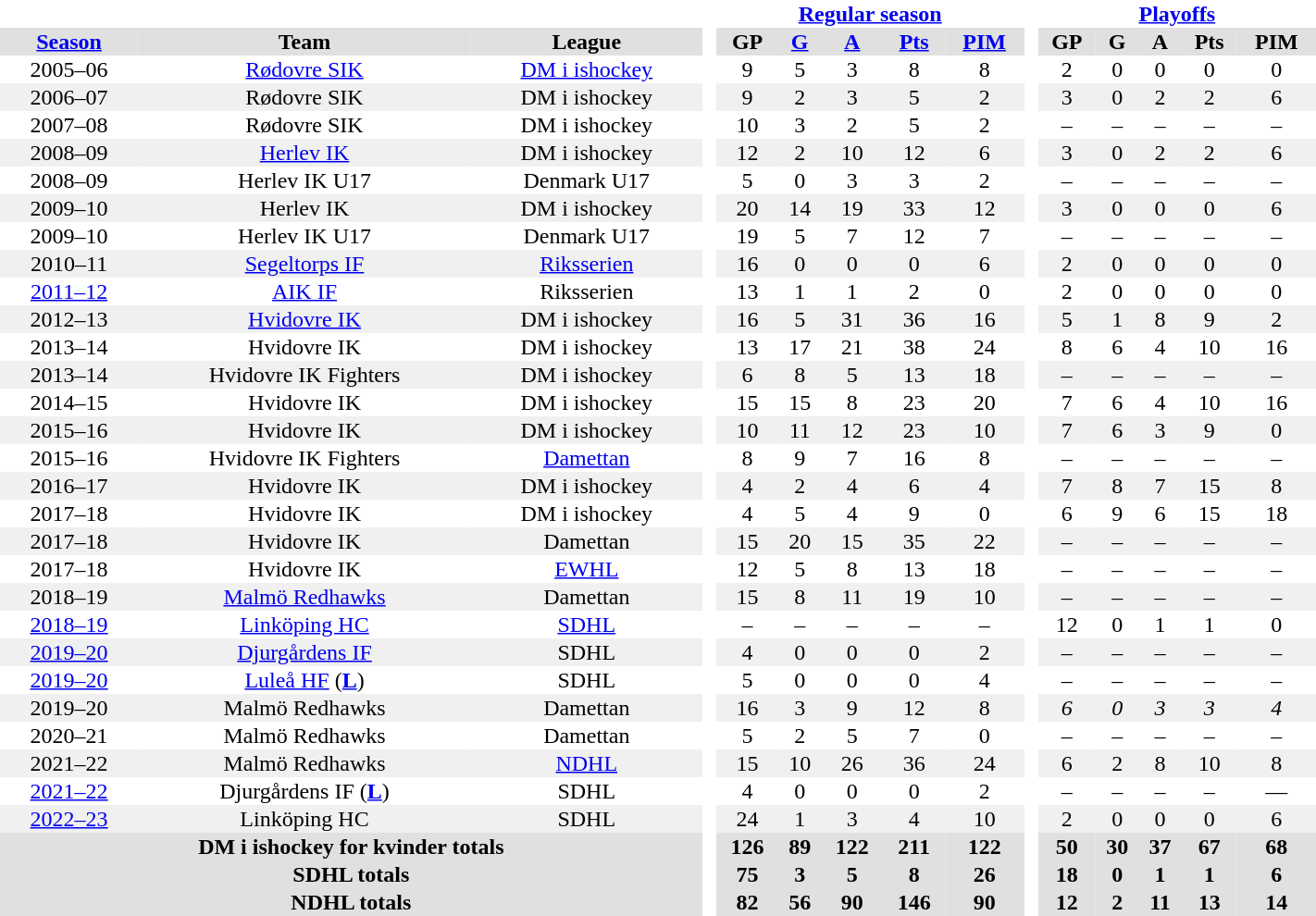<table border="0" cellpadding="1" cellspacing="0" width="75%" style="text-align:center">
<tr>
<th colspan="3" bgcolor="#ffffff"> </th>
<th rowspan="99" bgcolor="#ffffff"> </th>
<th colspan="5"><a href='#'>Regular season</a></th>
<th rowspan="99" bgcolor="#ffffff"> </th>
<th colspan="5"><a href='#'>Playoffs</a></th>
</tr>
<tr bgcolor="#e0e0e0">
<th><a href='#'>Season</a></th>
<th>Team</th>
<th>League</th>
<th>GP</th>
<th><a href='#'>G</a></th>
<th><a href='#'>A</a></th>
<th><a href='#'>Pts</a></th>
<th><a href='#'>PIM</a></th>
<th>GP</th>
<th>G</th>
<th>A</th>
<th>Pts</th>
<th>PIM</th>
</tr>
<tr>
<td>2005–06</td>
<td><a href='#'>Rødovre SIK</a></td>
<td><a href='#'>DM i ishockey</a></td>
<td>9</td>
<td>5</td>
<td>3</td>
<td>8</td>
<td>8</td>
<td>2</td>
<td>0</td>
<td>0</td>
<td>0</td>
<td>0</td>
</tr>
<tr bgcolor="#f0f0f0">
<td>2006–07</td>
<td>Rødovre SIK</td>
<td>DM i ishockey</td>
<td>9</td>
<td>2</td>
<td>3</td>
<td>5</td>
<td>2</td>
<td>3</td>
<td>0</td>
<td>2</td>
<td>2</td>
<td>6</td>
</tr>
<tr>
<td>2007–08</td>
<td>Rødovre SIK</td>
<td>DM i ishockey</td>
<td>10</td>
<td>3</td>
<td>2</td>
<td>5</td>
<td>2</td>
<td>–</td>
<td>–</td>
<td>–</td>
<td>–</td>
<td>–</td>
</tr>
<tr bgcolor="#f0f0f0">
<td>2008–09</td>
<td><a href='#'>Herlev IK</a></td>
<td>DM i ishockey</td>
<td>12</td>
<td>2</td>
<td>10</td>
<td>12</td>
<td>6</td>
<td>3</td>
<td>0</td>
<td>2</td>
<td>2</td>
<td>6</td>
</tr>
<tr>
<td>2008–09</td>
<td>Herlev IK U17</td>
<td>Denmark U17</td>
<td>5</td>
<td>0</td>
<td>3</td>
<td>3</td>
<td>2</td>
<td>–</td>
<td>–</td>
<td>–</td>
<td>–</td>
<td>–</td>
</tr>
<tr bgcolor="#f0f0f0">
<td>2009–10</td>
<td>Herlev IK</td>
<td>DM i ishockey</td>
<td>20</td>
<td>14</td>
<td>19</td>
<td>33</td>
<td>12</td>
<td>3</td>
<td>0</td>
<td>0</td>
<td>0</td>
<td>6</td>
</tr>
<tr>
<td>2009–10</td>
<td>Herlev IK U17</td>
<td>Denmark U17</td>
<td>19</td>
<td>5</td>
<td>7</td>
<td>12</td>
<td>7</td>
<td>–</td>
<td>–</td>
<td>–</td>
<td>–</td>
<td>–</td>
</tr>
<tr bgcolor="#f0f0f0">
<td>2010–11</td>
<td><a href='#'>Segeltorps IF</a></td>
<td><a href='#'>Riksserien</a></td>
<td>16</td>
<td>0</td>
<td>0</td>
<td>0</td>
<td>6</td>
<td>2</td>
<td>0</td>
<td>0</td>
<td>0</td>
<td>0</td>
</tr>
<tr>
<td><a href='#'>2011–12</a></td>
<td><a href='#'>AIK IF</a></td>
<td>Riksserien</td>
<td>13</td>
<td>1</td>
<td>1</td>
<td>2</td>
<td>0</td>
<td>2</td>
<td>0</td>
<td>0</td>
<td>0</td>
<td>0</td>
</tr>
<tr bgcolor="#f0f0f0">
<td>2012–13</td>
<td><a href='#'>Hvidovre IK</a></td>
<td>DM i ishockey</td>
<td>16</td>
<td>5</td>
<td>31</td>
<td>36</td>
<td>16</td>
<td>5</td>
<td>1</td>
<td>8</td>
<td>9</td>
<td>2</td>
</tr>
<tr>
<td>2013–14</td>
<td>Hvidovre IK</td>
<td>DM i ishockey</td>
<td>13</td>
<td>17</td>
<td>21</td>
<td>38</td>
<td>24</td>
<td>8</td>
<td>6</td>
<td>4</td>
<td>10</td>
<td>16</td>
</tr>
<tr bgcolor="#f0f0f0">
<td>2013–14</td>
<td>Hvidovre IK Fighters</td>
<td>DM i ishockey</td>
<td>6</td>
<td>8</td>
<td>5</td>
<td>13</td>
<td>18</td>
<td>–</td>
<td>–</td>
<td>–</td>
<td>–</td>
<td>–</td>
</tr>
<tr>
<td>2014–15</td>
<td>Hvidovre IK</td>
<td>DM i ishockey</td>
<td>15</td>
<td>15</td>
<td>8</td>
<td>23</td>
<td>20</td>
<td>7</td>
<td>6</td>
<td>4</td>
<td>10</td>
<td>16</td>
</tr>
<tr bgcolor="#f0f0f0">
<td>2015–16</td>
<td>Hvidovre IK</td>
<td>DM i ishockey</td>
<td>10</td>
<td>11</td>
<td>12</td>
<td>23</td>
<td>10</td>
<td>7</td>
<td>6</td>
<td>3</td>
<td>9</td>
<td>0</td>
</tr>
<tr>
<td>2015–16</td>
<td>Hvidovre IK Fighters</td>
<td><a href='#'>Damettan</a></td>
<td>8</td>
<td>9</td>
<td>7</td>
<td>16</td>
<td>8</td>
<td>–</td>
<td>–</td>
<td>–</td>
<td>–</td>
<td>–</td>
</tr>
<tr bgcolor="#f0f0f0">
<td>2016–17</td>
<td>Hvidovre IK</td>
<td>DM i ishockey</td>
<td>4</td>
<td>2</td>
<td>4</td>
<td>6</td>
<td>4</td>
<td>7</td>
<td>8</td>
<td>7</td>
<td>15</td>
<td>8</td>
</tr>
<tr>
<td>2017–18</td>
<td>Hvidovre IK</td>
<td>DM i ishockey</td>
<td>4</td>
<td>5</td>
<td>4</td>
<td>9</td>
<td>0</td>
<td>6</td>
<td>9</td>
<td>6</td>
<td>15</td>
<td>18</td>
</tr>
<tr bgcolor="#f0f0f0">
<td>2017–18</td>
<td>Hvidovre IK</td>
<td>Damettan</td>
<td>15</td>
<td>20</td>
<td>15</td>
<td>35</td>
<td>22</td>
<td>–</td>
<td>–</td>
<td>–</td>
<td>–</td>
<td>–</td>
</tr>
<tr>
<td>2017–18</td>
<td>Hvidovre IK</td>
<td><a href='#'>EWHL</a></td>
<td>12</td>
<td>5</td>
<td>8</td>
<td>13</td>
<td>18</td>
<td>–</td>
<td>–</td>
<td>–</td>
<td>–</td>
<td>–</td>
</tr>
<tr bgcolor="#f0f0f0">
<td>2018–19</td>
<td><a href='#'>Malmö Redhawks</a></td>
<td>Damettan</td>
<td>15</td>
<td>8</td>
<td>11</td>
<td>19</td>
<td>10</td>
<td>–</td>
<td>–</td>
<td>–</td>
<td>–</td>
<td>–</td>
</tr>
<tr>
<td><a href='#'>2018–19</a></td>
<td><a href='#'>Linköping HC</a></td>
<td><a href='#'>SDHL</a></td>
<td>–</td>
<td>–</td>
<td>–</td>
<td>–</td>
<td>–</td>
<td>12</td>
<td>0</td>
<td>1</td>
<td>1</td>
<td>0</td>
</tr>
<tr bgcolor="#f0f0f0">
<td><a href='#'>2019–20</a></td>
<td><a href='#'>Djurgårdens IF</a></td>
<td>SDHL</td>
<td>4</td>
<td>0</td>
<td>0</td>
<td>0</td>
<td>2</td>
<td>–</td>
<td>–</td>
<td>–</td>
<td>–</td>
<td>–</td>
</tr>
<tr>
<td><a href='#'>2019–20</a></td>
<td><a href='#'>Luleå HF</a> (<a href='#'><strong>L</strong></a>)</td>
<td>SDHL</td>
<td>5</td>
<td>0</td>
<td>0</td>
<td>0</td>
<td>4</td>
<td>–</td>
<td>–</td>
<td>–</td>
<td>–</td>
<td>–</td>
</tr>
<tr bgcolor="#f0f0f0">
<td>2019–20</td>
<td>Malmö Redhawks</td>
<td>Damettan</td>
<td>16</td>
<td>3</td>
<td>9</td>
<td>12</td>
<td>8</td>
<td><em>6</em></td>
<td><em>0</em></td>
<td><em>3</em></td>
<td><em>3</em></td>
<td><em>4</em></td>
</tr>
<tr>
<td>2020–21</td>
<td>Malmö Redhawks</td>
<td>Damettan</td>
<td>5</td>
<td>2</td>
<td>5</td>
<td>7</td>
<td>0</td>
<td>–</td>
<td>–</td>
<td>–</td>
<td>–</td>
<td>–</td>
</tr>
<tr bgcolor="#f0f0f0">
<td>2021–22</td>
<td>Malmö Redhawks</td>
<td><a href='#'>NDHL</a></td>
<td>15</td>
<td>10</td>
<td>26</td>
<td>36</td>
<td>24</td>
<td>6</td>
<td>2</td>
<td>8</td>
<td>10</td>
<td>8</td>
</tr>
<tr>
<td><a href='#'>2021–22</a></td>
<td>Djurgårdens IF (<a href='#'><strong>L</strong></a>)</td>
<td>SDHL</td>
<td>4</td>
<td>0</td>
<td>0</td>
<td>0</td>
<td>2</td>
<td>–</td>
<td>–</td>
<td>–</td>
<td>–</td>
<td>—</td>
</tr>
<tr bgcolor="#f0f0f0">
<td><a href='#'>2022–23</a></td>
<td>Linköping HC</td>
<td>SDHL</td>
<td>24</td>
<td>1</td>
<td>3</td>
<td>4</td>
<td>10</td>
<td>2</td>
<td>0</td>
<td>0</td>
<td>0</td>
<td>6</td>
</tr>
<tr bgcolor="#e0e0e0">
<th colspan="3">DM i ishockey for kvinder totals</th>
<th>126</th>
<th>89</th>
<th>122</th>
<th>211</th>
<th>122</th>
<th>50</th>
<th>30</th>
<th>37</th>
<th>67</th>
<th>68</th>
</tr>
<tr bgcolor="#e0e0e0">
<th colspan="3">SDHL totals</th>
<th>75</th>
<th>3</th>
<th>5</th>
<th>8</th>
<th>26</th>
<th>18</th>
<th>0</th>
<th>1</th>
<th>1</th>
<th>6</th>
</tr>
<tr bgcolor="#e0e0e0">
<th colspan="3">NDHL totals</th>
<th>82</th>
<th>56</th>
<th>90</th>
<th>146</th>
<th>90</th>
<th>12</th>
<th>2</th>
<th>11</th>
<th>13</th>
<th>14</th>
</tr>
</table>
